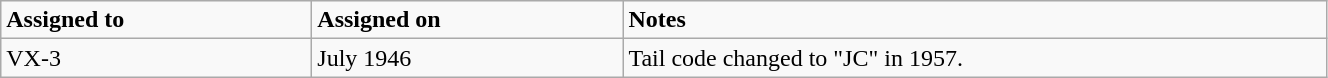<table class="wikitable" style="width: 70%;">
<tr>
<td style="width: 200px;"><strong>Assigned to</strong></td>
<td style="width: 200px;"><strong>Assigned on</strong></td>
<td><strong>Notes</strong></td>
</tr>
<tr>
<td>VX-3</td>
<td>July 1946</td>
<td>Tail code changed to "JC" in 1957.</td>
</tr>
</table>
